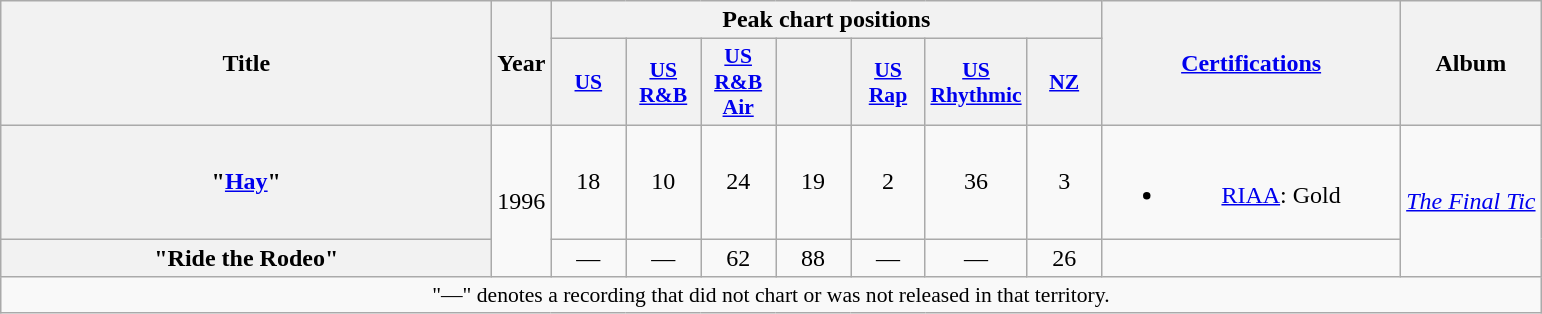<table class="wikitable plainrowheaders" style="text-align:center;">
<tr>
<th rowspan="2" scope="col" style="width:20em;">Title</th>
<th rowspan="2" scope="col">Year</th>
<th colspan="7" scope="col">Peak chart positions</th>
<th rowspan="2" scope="col" style="width:12em;"><a href='#'>Certifications</a></th>
<th rowspan="2" scope="col">Album</th>
</tr>
<tr>
<th scope="col" style="width:3em;font-size:90%;"><a href='#'>US</a></th>
<th scope="col" style="width:3em;font-size:90%;"><a href='#'>US R&B</a></th>
<th scope="col" style="width:3em;font-size:90%;"><a href='#'>US R&B Air</a></th>
<th scope="col" style="width:3em;font-size:90%;"></th>
<th scope="col" style="width:3em;font-size:90%;"><a href='#'>US Rap</a></th>
<th scope="col" style="width:3em;font-size:90%;"><a href='#'>US Rhythmic</a></th>
<th scope="col" style="width:3em;font-size:90%;"><a href='#'>NZ</a></th>
</tr>
<tr>
<th scope="row">"<a href='#'>Hay</a>"</th>
<td rowspan="2">1996</td>
<td>18</td>
<td>10</td>
<td>24</td>
<td>19</td>
<td>2</td>
<td>36</td>
<td>3</td>
<td><br><ul><li><a href='#'>RIAA</a>: Gold</li></ul></td>
<td rowspan="2"><em><a href='#'>The Final Tic</a></em></td>
</tr>
<tr>
<th scope="row">"Ride the Rodeo"</th>
<td>—</td>
<td>—</td>
<td>62</td>
<td>88</td>
<td>—</td>
<td>—</td>
<td>26</td>
<td></td>
</tr>
<tr>
<td colspan="11" style="font-size:90%">"—" denotes a recording that did not chart or was not released in that territory.</td>
</tr>
</table>
